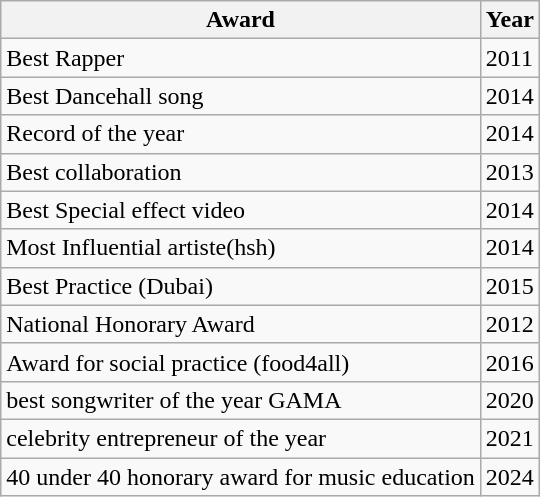<table class="wikitable">
<tr>
<th>Award</th>
<th>Year</th>
</tr>
<tr>
<td>Best Rapper</td>
<td>2011</td>
</tr>
<tr>
<td>Best Dancehall song</td>
<td>2014</td>
</tr>
<tr>
<td>Record of the year</td>
<td>2014</td>
</tr>
<tr>
<td>Best collaboration</td>
<td>2013</td>
</tr>
<tr>
<td>Best Special effect video</td>
<td>2014</td>
</tr>
<tr>
<td>Most Influential artiste(hsh)</td>
<td>2014</td>
</tr>
<tr>
<td>Best Practice (Dubai)</td>
<td>2015</td>
</tr>
<tr>
<td>National Honorary Award</td>
<td>2012</td>
</tr>
<tr>
<td>Award for social practice (food4all)</td>
<td>2016</td>
</tr>
<tr>
<td>best songwriter of the year GAMA</td>
<td>2020</td>
</tr>
<tr>
<td>celebrity entrepreneur of the year</td>
<td>2021</td>
</tr>
<tr>
<td>40 under 40 honorary award for music education</td>
<td>2024</td>
</tr>
</table>
